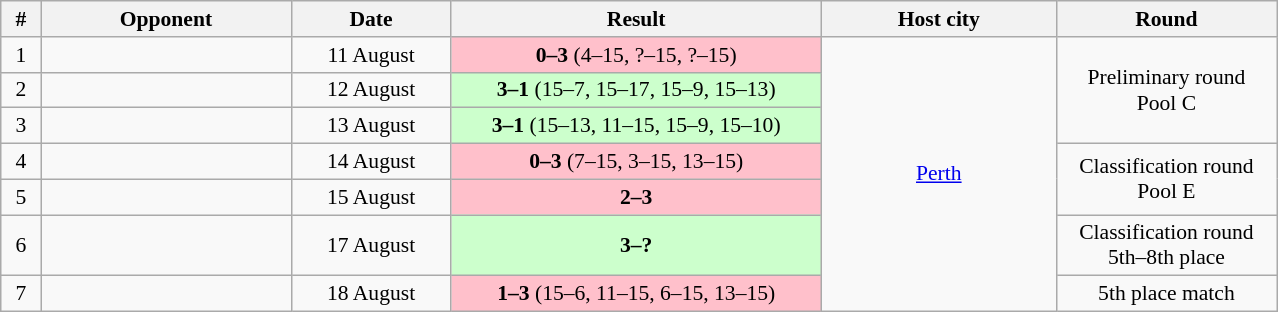<table class="wikitable" style="text-align: center;font-size:90%;">
<tr>
<th width=20>#</th>
<th width=160>Opponent</th>
<th width=100>Date</th>
<th width=240>Result</th>
<th width=150>Host city</th>
<th width=140>Round</th>
</tr>
<tr>
<td>1</td>
<td align=left></td>
<td>11 August</td>
<td bgcolor=pink><strong>0–3</strong> (4–15, ?–15, ?–15)</td>
<td rowspan=7> <a href='#'>Perth</a></td>
<td rowspan=3>Preliminary round<br> Pool C</td>
</tr>
<tr>
<td>2</td>
<td align=left></td>
<td>12 August</td>
<td bgcolor=ccffcc><strong>3–1</strong> (15–7, 15–17, 15–9, 15–13)</td>
</tr>
<tr>
<td>3</td>
<td align=left></td>
<td>13 August</td>
<td bgcolor=ccffcc><strong>3–1</strong> (15–13, 11–15, 15–9, 15–10)</td>
</tr>
<tr>
<td>4</td>
<td align=left></td>
<td>14 August</td>
<td bgcolor=pink><strong>0–3</strong> (7–15, 3–15, 13–15)</td>
<td rowspan=2>Classification round<br>Pool E</td>
</tr>
<tr>
<td>5</td>
<td align=left></td>
<td>15 August</td>
<td bgcolor=pink><strong>2–3</strong></td>
</tr>
<tr>
<td>6</td>
<td align=left></td>
<td>17 August</td>
<td bgcolor=ccffcc><strong>3–?</strong></td>
<td>Classification round<br>5th–8th place</td>
</tr>
<tr>
<td>7</td>
<td align=left></td>
<td>18 August</td>
<td bgcolor=pink><strong>1–3</strong> (15–6, 11–15, 6–15, 13–15)</td>
<td>5th place match</td>
</tr>
</table>
